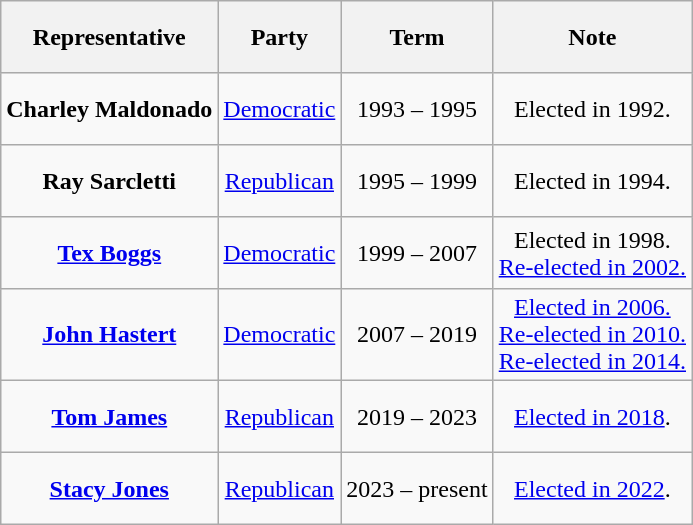<table class=wikitable style="text-align:center">
<tr style="height:3em">
<th>Representative</th>
<th>Party</th>
<th>Term</th>
<th>Note</th>
</tr>
<tr style="height:3em">
<td><strong>Charley Maldonado</strong></td>
<td><a href='#'>Democratic</a></td>
<td>1993 – 1995</td>
<td>Elected in 1992.</td>
</tr>
<tr style="height:3em">
<td><strong>Ray Sarcletti</strong></td>
<td><a href='#'>Republican</a></td>
<td>1995 – 1999</td>
<td>Elected in 1994.</td>
</tr>
<tr style="height:3em">
<td><strong><a href='#'>Tex Boggs</a></strong></td>
<td><a href='#'>Democratic</a></td>
<td>1999 – 2007</td>
<td>Elected in 1998.<br><a href='#'>Re-elected in 2002.</a></td>
</tr>
<tr style="height:3em">
<td><strong><a href='#'>John Hastert</a></strong></td>
<td><a href='#'>Democratic</a></td>
<td>2007 – 2019</td>
<td><a href='#'>Elected in 2006.</a><br><a href='#'>Re-elected in 2010.</a><br><a href='#'>Re-elected in 2014.</a></td>
</tr>
<tr style="height:3em">
<td><strong><a href='#'>Tom James</a></strong></td>
<td><a href='#'>Republican</a></td>
<td>2019 – 2023</td>
<td><a href='#'>Elected in 2018</a>.</td>
</tr>
<tr style="height:3em">
<td><strong><a href='#'>Stacy Jones</a></strong></td>
<td><a href='#'>Republican</a></td>
<td>2023 – present</td>
<td><a href='#'>Elected in 2022</a>.</td>
</tr>
</table>
